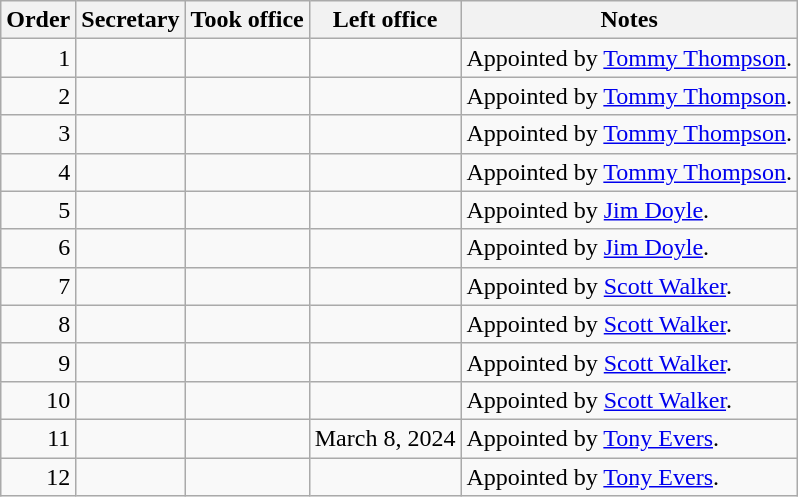<table class="wikitable sortable" style="text-align:right;">
<tr>
<th>Order</th>
<th>Secretary</th>
<th>Took office</th>
<th>Left office</th>
<th>Notes</th>
</tr>
<tr>
<td>1</td>
<td align="left"></td>
<td></td>
<td></td>
<td align="left">Appointed by <a href='#'>Tommy Thompson</a>.</td>
</tr>
<tr>
<td>2</td>
<td align="left"></td>
<td></td>
<td></td>
<td align="left">Appointed by <a href='#'>Tommy Thompson</a>.</td>
</tr>
<tr>
<td>3</td>
<td align="left"></td>
<td></td>
<td></td>
<td align="left">Appointed by <a href='#'>Tommy Thompson</a>.</td>
</tr>
<tr>
<td>4</td>
<td align="left"></td>
<td></td>
<td></td>
<td align="left">Appointed by <a href='#'>Tommy Thompson</a>.</td>
</tr>
<tr>
<td>5</td>
<td align="left"></td>
<td></td>
<td></td>
<td align="left">Appointed by <a href='#'>Jim Doyle</a>.</td>
</tr>
<tr>
<td>6</td>
<td align="left"></td>
<td></td>
<td></td>
<td align="left">Appointed by <a href='#'>Jim Doyle</a>.</td>
</tr>
<tr>
<td>7</td>
<td align="left"></td>
<td></td>
<td></td>
<td align="left">Appointed by <a href='#'>Scott Walker</a>.</td>
</tr>
<tr>
<td>8</td>
<td align="left"></td>
<td></td>
<td></td>
<td align="left">Appointed by <a href='#'>Scott Walker</a>.</td>
</tr>
<tr>
<td>9</td>
<td align="left"></td>
<td></td>
<td></td>
<td align="left">Appointed by <a href='#'>Scott Walker</a>.</td>
</tr>
<tr>
<td>10</td>
<td align="left"></td>
<td></td>
<td></td>
<td align="left">Appointed by <a href='#'>Scott Walker</a>.</td>
</tr>
<tr>
<td>11</td>
<td align="left"></td>
<td></td>
<td>March 8, 2024</td>
<td align="left">Appointed by <a href='#'>Tony Evers</a>.</td>
</tr>
<tr>
<td>12</td>
<td align="left"></td>
<td></td>
<td></td>
<td align="left">Appointed by <a href='#'>Tony Evers</a>.</td>
</tr>
</table>
